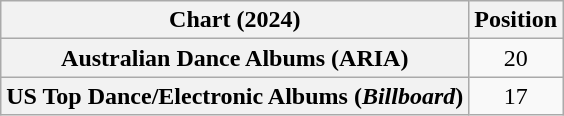<table class="wikitable sortable plainrowheaders" style="text-align:center">
<tr>
<th scope="col">Chart (2024)</th>
<th scope="col">Position</th>
</tr>
<tr>
<th scope="row">Australian Dance Albums (ARIA)</th>
<td>20</td>
</tr>
<tr>
<th scope="row">US Top Dance/Electronic Albums (<em>Billboard</em>)</th>
<td>17</td>
</tr>
</table>
